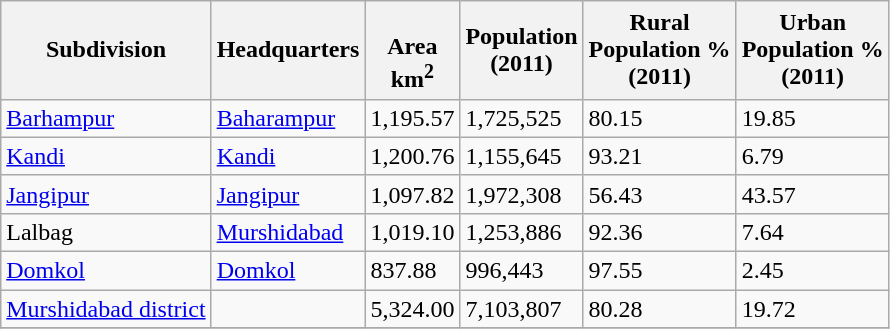<table class="wikitable sortable">
<tr>
<th>Subdivision</th>
<th>Headquarters</th>
<th><br>Area<br>km<sup>2</sup></th>
<th>Population<br>(2011)</th>
<th>Rural<br>Population %<br>(2011)</th>
<th>Urban<br> Population % <br>(2011)</th>
</tr>
<tr>
<td><a href='#'>Barhampur</a></td>
<td><a href='#'>Baharampur</a></td>
<td>1,195.57</td>
<td>1,725,525</td>
<td>80.15</td>
<td>19.85</td>
</tr>
<tr>
<td><a href='#'>Kandi</a></td>
<td><a href='#'>Kandi</a></td>
<td>1,200.76</td>
<td>1,155,645</td>
<td>93.21</td>
<td>6.79</td>
</tr>
<tr>
<td><a href='#'>Jangipur</a></td>
<td><a href='#'>Jangipur</a></td>
<td>1,097.82</td>
<td>1,972,308</td>
<td>56.43</td>
<td>43.57</td>
</tr>
<tr>
<td>Lalbag</td>
<td><a href='#'>Murshidabad</a></td>
<td>1,019.10</td>
<td>1,253,886</td>
<td>92.36</td>
<td>7.64</td>
</tr>
<tr>
<td><a href='#'>Domkol</a></td>
<td><a href='#'>Domkol</a></td>
<td>837.88</td>
<td>996,443</td>
<td>97.55</td>
<td>2.45</td>
</tr>
<tr>
<td><a href='#'>Murshidabad district</a></td>
<td></td>
<td>5,324.00</td>
<td>7,103,807</td>
<td>80.28</td>
<td>19.72</td>
</tr>
<tr>
</tr>
</table>
